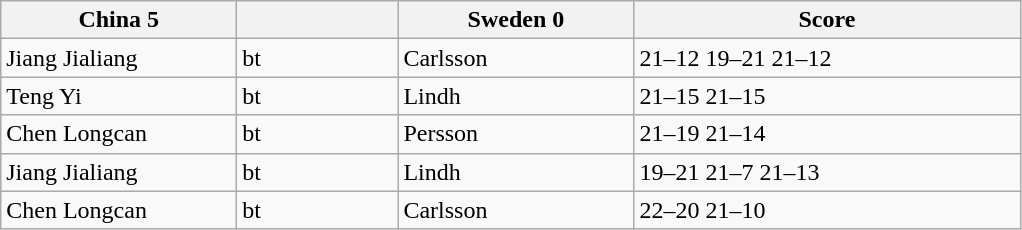<table class="wikitable">
<tr>
<th width=150> China 5</th>
<th width=100></th>
<th width=150> Sweden 0</th>
<th width=250>Score</th>
</tr>
<tr>
<td>Jiang Jialiang</td>
<td>bt</td>
<td>Carlsson</td>
<td>21–12 19–21 21–12</td>
</tr>
<tr>
<td>Teng Yi</td>
<td>bt</td>
<td>Lindh</td>
<td>21–15 21–15</td>
</tr>
<tr>
<td>Chen Longcan</td>
<td>bt</td>
<td>Persson</td>
<td>21–19 21–14</td>
</tr>
<tr>
<td>Jiang Jialiang</td>
<td>bt</td>
<td>Lindh</td>
<td>19–21 21–7 21–13</td>
</tr>
<tr>
<td>Chen Longcan</td>
<td>bt</td>
<td>Carlsson</td>
<td>22–20 21–10</td>
</tr>
</table>
